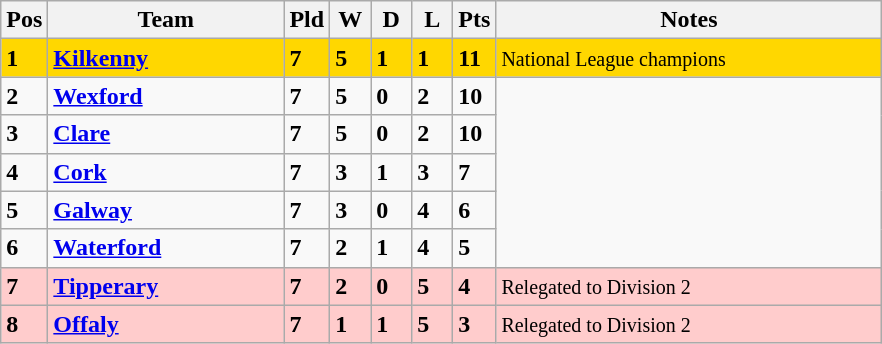<table class="wikitable" style="text-align: centre;">
<tr>
<th width=20>Pos</th>
<th width=150>Team</th>
<th width=20>Pld</th>
<th width=20>W</th>
<th width=20>D</th>
<th width=20>L</th>
<th width=20>Pts</th>
<th width=250>Notes</th>
</tr>
<tr style="background:gold;">
<td><strong>1</strong></td>
<td align=left><strong> <a href='#'>Kilkenny</a> </strong></td>
<td><strong>7</strong></td>
<td><strong>5</strong></td>
<td><strong>1</strong></td>
<td><strong>1</strong></td>
<td><strong>11</strong></td>
<td><small> National League champions</small></td>
</tr>
<tr style>
<td><strong>2</strong></td>
<td align=left><strong> <a href='#'>Wexford</a> </strong></td>
<td><strong>7</strong></td>
<td><strong>5</strong></td>
<td><strong>0</strong></td>
<td><strong>2</strong></td>
<td><strong>10</strong></td>
</tr>
<tr>
<td><strong>3</strong></td>
<td align=left><strong> <a href='#'>Clare</a> </strong></td>
<td><strong>7</strong></td>
<td><strong>5</strong></td>
<td><strong>0</strong></td>
<td><strong>2</strong></td>
<td><strong>10</strong></td>
</tr>
<tr>
<td><strong>4</strong></td>
<td align=left><strong> <a href='#'>Cork</a> </strong></td>
<td><strong>7</strong></td>
<td><strong>3</strong></td>
<td><strong>1</strong></td>
<td><strong>3</strong></td>
<td><strong>7</strong></td>
</tr>
<tr>
<td><strong>5</strong></td>
<td align=left><strong> <a href='#'>Galway</a> </strong></td>
<td><strong>7</strong></td>
<td><strong>3</strong></td>
<td><strong>0</strong></td>
<td><strong>4</strong></td>
<td><strong>6</strong></td>
</tr>
<tr style>
<td><strong>6</strong></td>
<td align=left><strong> <a href='#'>Waterford</a> </strong></td>
<td><strong>7</strong></td>
<td><strong>2</strong></td>
<td><strong>1</strong></td>
<td><strong>4</strong></td>
<td><strong>5</strong></td>
</tr>
<tr style="background:#fcc;">
<td><strong>7</strong></td>
<td align=left><strong> <a href='#'>Tipperary</a> </strong></td>
<td><strong>7</strong></td>
<td><strong>2</strong></td>
<td><strong>0</strong></td>
<td><strong>5</strong></td>
<td><strong>4</strong></td>
<td><small>Relegated to Division 2</small></td>
</tr>
<tr style="background:#fcc;">
<td><strong>8</strong></td>
<td align=left><strong> <a href='#'>Offaly</a> </strong></td>
<td><strong>7</strong></td>
<td><strong>1</strong></td>
<td><strong>1</strong></td>
<td><strong>5</strong></td>
<td><strong>3</strong></td>
<td><small>Relegated to Division 2</small></td>
</tr>
</table>
